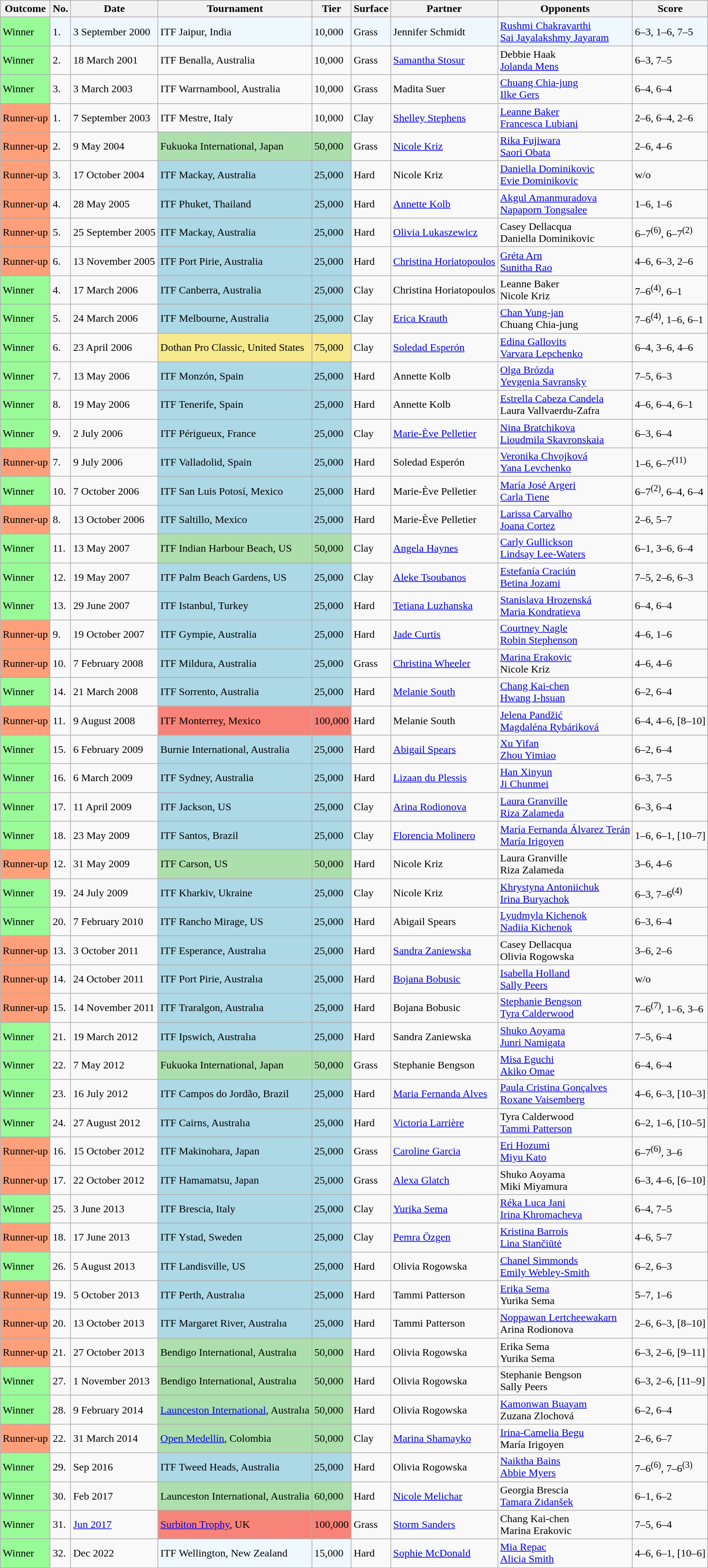<table class="sortable wikitable">
<tr>
<th>Outcome</th>
<th>No.</th>
<th>Date</th>
<th>Tournament</th>
<th>Tier</th>
<th>Surface</th>
<th>Partner</th>
<th>Opponents</th>
<th class="unsortable">Score</th>
</tr>
<tr style="background:#f0f8ff;">
<td style="background:#98fb98;">Winner</td>
<td>1.</td>
<td>3 September 2000</td>
<td>ITF Jaipur, India</td>
<td>10,000</td>
<td>Grass</td>
<td> Jennifer Schmidt</td>
<td> <a href='#'>Rushmi Chakravarthi</a> <br>  <a href='#'>Sai Jayalakshmy Jayaram</a></td>
<td>6–3, 1–6, 7–5</td>
</tr>
<tr>
<td style="background:#98fb98;">Winner</td>
<td>2.</td>
<td>18 March 2001</td>
<td>ITF Benalla, Australia</td>
<td>10,000</td>
<td>Grass</td>
<td> <a href='#'>Samantha Stosur</a></td>
<td> Debbie Haak <br>  <a href='#'>Jolanda Mens</a></td>
<td>6–3, 7–5</td>
</tr>
<tr>
<td style="background:#98fb98;">Winner</td>
<td>3.</td>
<td>3 March 2003</td>
<td>ITF Warrnambool, Australia</td>
<td>10,000</td>
<td>Grass</td>
<td> Madita Suer</td>
<td> <a href='#'>Chuang Chia-jung</a> <br>  <a href='#'>Ilke Gers</a></td>
<td>6–4, 6–4</td>
</tr>
<tr>
<td style="background:#ffa07a;">Runner-up</td>
<td>1.</td>
<td>7 September 2003</td>
<td>ITF Mestre, Italy</td>
<td>10,000</td>
<td>Clay</td>
<td> <a href='#'>Shelley Stephens</a></td>
<td> <a href='#'>Leanne Baker</a> <br>  <a href='#'>Francesca Lubiani</a></td>
<td>2–6, 6–4, 2–6</td>
</tr>
<tr>
<td style="background:#ffa07a;">Runner-up</td>
<td>2.</td>
<td>9 May 2004</td>
<td style="background:#addfad;">Fukuoka International, Japan</td>
<td style="background:#addfad;">50,000</td>
<td>Grass</td>
<td> <a href='#'>Nicole Kriz</a></td>
<td> <a href='#'>Rika Fujiwara</a> <br>  <a href='#'>Saori Obata</a></td>
<td>2–6, 4–6</td>
</tr>
<tr>
<td style="background:#ffa07a;">Runner-up</td>
<td>3.</td>
<td>17 October 2004</td>
<td style="background:lightblue;">ITF Mackay, Australia</td>
<td style="background:lightblue;">25,000</td>
<td>Hard</td>
<td> Nicole Kriz</td>
<td> <a href='#'>Daniella Dominikovic</a> <br>  <a href='#'>Evie Dominikovic</a></td>
<td>w/o</td>
</tr>
<tr>
<td style="background:#ffa07a;">Runner-up</td>
<td>4.</td>
<td>28 May 2005</td>
<td style="background:lightblue;">ITF Phuket, Thailand</td>
<td style="background:lightblue;">25,000</td>
<td>Hard</td>
<td> <a href='#'>Annette Kolb</a></td>
<td> <a href='#'>Akgul Amanmuradova</a> <br>  <a href='#'>Napaporn Tongsalee</a></td>
<td>1–6, 1–6</td>
</tr>
<tr>
<td style="background:#ffa07a;">Runner-up</td>
<td>5.</td>
<td>25 September 2005</td>
<td style="background:lightblue;">ITF Mackay, Australia</td>
<td style="background:lightblue;">25,000</td>
<td>Hard</td>
<td> <a href='#'>Olivia Lukaszewicz</a></td>
<td> Casey Dellacqua <br>  Daniella Dominikovic</td>
<td>6–7<sup>(6)</sup>, 6–7<sup>(2)</sup></td>
</tr>
<tr>
<td style="background:#ffa07a;">Runner-up</td>
<td>6.</td>
<td>13 November 2005</td>
<td style="background:lightblue;">ITF Port Pirie, Australia</td>
<td style="background:lightblue;">25,000</td>
<td>Hard</td>
<td> <a href='#'>Christina Horiatopoulos</a></td>
<td> <a href='#'>Gréta Arn</a> <br>  <a href='#'>Sunitha Rao</a></td>
<td>4–6, 6–3, 2–6</td>
</tr>
<tr>
<td style="background:#98fb98;">Winner</td>
<td>4.</td>
<td>17 March 2006</td>
<td style="background:lightblue;">ITF Canberra, Australia</td>
<td style="background:lightblue;">25,000</td>
<td>Clay</td>
<td> Christina Horiatopoulos</td>
<td> Leanne Baker <br>  Nicole Kriz</td>
<td>7–6<sup>(4)</sup>, 6–1</td>
</tr>
<tr>
<td style="background:#98fb98;">Winner</td>
<td>5.</td>
<td>24 March 2006</td>
<td style="background:lightblue;">ITF Melbourne, Australia</td>
<td style="background:lightblue;">25,000</td>
<td>Clay</td>
<td> <a href='#'>Erica Krauth</a></td>
<td> <a href='#'>Chan Yung-jan</a> <br>  Chuang Chia-jung</td>
<td>7–6<sup>(4)</sup>, 1–6, 6–1</td>
</tr>
<tr>
<td style="background:#98fb98;">Winner</td>
<td>6.</td>
<td>23 April 2006</td>
<td style="background:#f7e98e;">Dothan Pro Classic, United States</td>
<td style="background:#f7e98e;">75,000</td>
<td>Clay</td>
<td> <a href='#'>Soledad Esperón</a></td>
<td> <a href='#'>Edina Gallovits</a> <br>  <a href='#'>Varvara Lepchenko</a></td>
<td>6–4, 3–6, 4–6</td>
</tr>
<tr>
<td style="background:#98fb98;">Winner</td>
<td>7.</td>
<td>13 May 2006</td>
<td style="background:lightblue;">ITF Monzón, Spain</td>
<td style="background:lightblue;">25,000</td>
<td>Hard</td>
<td> Annette Kolb</td>
<td> <a href='#'>Olga Brózda</a> <br>  <a href='#'>Yevgenia Savransky</a></td>
<td>7–5, 6–3</td>
</tr>
<tr>
<td style="background:#98fb98;">Winner</td>
<td>8.</td>
<td>19 May 2006</td>
<td style="background:lightblue;">ITF Tenerife, Spain</td>
<td style="background:lightblue;">25,000</td>
<td>Hard</td>
<td> Annette Kolb</td>
<td> <a href='#'>Estrella Cabeza Candela</a> <br>  Laura Vallvaerdu-Zafra</td>
<td>4–6, 6–4, 6–1</td>
</tr>
<tr>
<td style="background:#98fb98;">Winner</td>
<td>9.</td>
<td>2 July 2006</td>
<td style="background:lightblue;">ITF Périgueux, France</td>
<td style="background:lightblue;">25,000</td>
<td>Clay</td>
<td> <a href='#'>Marie-Ève Pelletier</a></td>
<td> <a href='#'>Nina Bratchikova</a> <br>  <a href='#'>Lioudmila Skavronskaia</a></td>
<td>6–3, 6–4</td>
</tr>
<tr>
<td style="background:#ffa07a;">Runner-up</td>
<td>7.</td>
<td>9 July 2006</td>
<td style="background:lightblue;">ITF Valladolid, Spain</td>
<td style="background:lightblue;">25,000</td>
<td>Hard</td>
<td> Soledad Esperón</td>
<td> <a href='#'>Veronika Chvojková</a> <br>  <a href='#'>Yana Levchenko</a></td>
<td>1–6, 6–7<sup>(11)</sup></td>
</tr>
<tr>
<td style="background:#98fb98;">Winner</td>
<td>10.</td>
<td>7 October 2006</td>
<td style="background:lightblue;">ITF San Luis Potosí, Mexico</td>
<td style="background:lightblue;">25,000</td>
<td>Hard</td>
<td> Marie-Ève Pelletier</td>
<td> <a href='#'>María José Argeri</a> <br>  <a href='#'>Carla Tiene</a></td>
<td>6–7<sup>(2)</sup>, 6–4, 6–4</td>
</tr>
<tr>
<td style="background:#ffa07a;">Runner-up</td>
<td>8.</td>
<td>13 October 2006</td>
<td style="background:lightblue;">ITF Saltillo, Mexico</td>
<td style="background:lightblue;">25,000</td>
<td>Hard</td>
<td> Marie-Ève Pelletier</td>
<td> <a href='#'>Larissa Carvalho</a> <br>  <a href='#'>Joana Cortez</a></td>
<td>2–6, 5–7</td>
</tr>
<tr>
<td style="background:#98fb98;">Winner</td>
<td>11.</td>
<td>13 May 2007</td>
<td style="background:#addfad;">ITF Indian Harbour Beach, US</td>
<td style="background:#addfad;">50,000</td>
<td>Clay</td>
<td> <a href='#'>Angela Haynes</a></td>
<td> <a href='#'>Carly Gullickson</a> <br>  <a href='#'>Lindsay Lee-Waters</a></td>
<td>6–1, 3–6, 6–4</td>
</tr>
<tr>
<td style="background:#98fb98;">Winner</td>
<td>12.</td>
<td>19 May 2007</td>
<td style="background:lightblue;">ITF Palm Beach Gardens, US</td>
<td style="background:lightblue;">25,000</td>
<td>Clay</td>
<td> <a href='#'>Aleke Tsoubanos</a></td>
<td> <a href='#'>Estefanía Craciún</a> <br>  <a href='#'>Betina Jozami</a></td>
<td>7–5, 2–6, 6–3</td>
</tr>
<tr>
<td style="background:#98fb98;">Winner</td>
<td>13.</td>
<td>29 June 2007</td>
<td style="background:lightblue;">ITF Istanbul, Turkey</td>
<td style="background:lightblue;">25,000</td>
<td>Hard</td>
<td> <a href='#'>Tetiana Luzhanska</a></td>
<td> <a href='#'>Stanislava Hrozenská</a> <br>  <a href='#'>Maria Kondratieva</a></td>
<td>6–4, 6–4</td>
</tr>
<tr>
<td style="background:#ffa07a;">Runner-up</td>
<td>9.</td>
<td>19 October 2007</td>
<td style="background:lightblue;">ITF Gympie, Australia</td>
<td style="background:lightblue;">25,000</td>
<td>Hard</td>
<td> <a href='#'>Jade Curtis</a></td>
<td> <a href='#'>Courtney Nagle</a> <br>  <a href='#'>Robin Stephenson</a></td>
<td>4–6, 1–6</td>
</tr>
<tr>
<td style="background:#ffa07a;">Runner-up</td>
<td>10.</td>
<td>7 February 2008</td>
<td style="background:lightblue;">ITF Mildura, Australia</td>
<td style="background:lightblue;">25,000</td>
<td>Grass</td>
<td> <a href='#'>Christina Wheeler</a></td>
<td> <a href='#'>Marina Erakovic</a> <br>  Nicole Kriz</td>
<td>4–6, 4–6</td>
</tr>
<tr>
<td style="background:#98fb98;">Winner</td>
<td>14.</td>
<td>21 March 2008</td>
<td style="background:lightblue;">ITF Sorrento, Australia</td>
<td style="background:lightblue;">25,000</td>
<td>Hard</td>
<td> <a href='#'>Melanie South</a></td>
<td> <a href='#'>Chang Kai-chen</a> <br>  <a href='#'>Hwang I-hsuan</a></td>
<td>6–2, 6–4</td>
</tr>
<tr>
<td style="background:#ffa07a;">Runner-up</td>
<td>11.</td>
<td>9 August 2008</td>
<td style="background:#f88379;">ITF Monterrey, Mexico</td>
<td style="background:#f88379;">100,000</td>
<td>Hard</td>
<td> Melanie South</td>
<td> <a href='#'>Jelena Pandžić</a> <br>  <a href='#'>Magdaléna Rybáriková</a></td>
<td>6–4, 4–6, [8–10]</td>
</tr>
<tr>
<td style="background:#98fb98;">Winner</td>
<td>15.</td>
<td>6 February 2009</td>
<td style="background:lightblue;">Burnie International, Australia</td>
<td style="background:lightblue;">25,000</td>
<td>Hard</td>
<td> <a href='#'>Abigail Spears</a></td>
<td> <a href='#'>Xu Yifan</a> <br>  <a href='#'>Zhou Yimiao</a></td>
<td>6–2, 6–4</td>
</tr>
<tr>
<td style="background:#98fb98;">Winner</td>
<td>16.</td>
<td>6 March 2009</td>
<td style="background:lightblue;">ITF Sydney, Australia</td>
<td style="background:lightblue;">25,000</td>
<td>Hard</td>
<td> <a href='#'>Lizaan du Plessis</a></td>
<td> <a href='#'>Han Xinyun</a> <br>  <a href='#'>Ji Chunmei</a></td>
<td>6–3, 7–5</td>
</tr>
<tr>
<td style="background:#98fb98;">Winner</td>
<td>17.</td>
<td>11 April 2009</td>
<td style="background:lightblue;">ITF Jackson, US</td>
<td style="background:lightblue;">25,000</td>
<td>Clay</td>
<td> <a href='#'>Arina Rodionova</a></td>
<td> <a href='#'>Laura Granville</a> <br>  <a href='#'>Riza Zalameda</a></td>
<td>6–3, 6–4</td>
</tr>
<tr>
<td style="background:#98fb98;">Winner</td>
<td>18.</td>
<td>23 May 2009</td>
<td style="background:lightblue;">ITF Santos, Brazil</td>
<td style="background:lightblue;">25,000</td>
<td>Clay</td>
<td> <a href='#'>Florencia Molinero</a></td>
<td> <a href='#'>María Fernanda Álvarez Terán</a> <br>  <a href='#'>María Irigoyen</a></td>
<td>1–6, 6–1, [10–7]</td>
</tr>
<tr>
<td style="background:#ffa07a;">Runner-up</td>
<td>12.</td>
<td>31 May 2009</td>
<td style="background:#addfad;">ITF Carson, US</td>
<td style="background:#addfad;">50,000</td>
<td>Hard</td>
<td> Nicole Kriz</td>
<td> Laura Granville <br>  Riza Zalameda</td>
<td>3–6, 4–6</td>
</tr>
<tr>
<td style="background:#98fb98;">Winner</td>
<td>19.</td>
<td>24 July 2009</td>
<td style="background:lightblue;">ITF Kharkiv, Ukraine</td>
<td style="background:lightblue;">25,000</td>
<td>Clay</td>
<td> Nicole Kriz</td>
<td> <a href='#'>Khrystyna Antoniichuk</a> <br>  <a href='#'>Irina Buryachok</a></td>
<td>6–3, 7–6<sup>(4)</sup></td>
</tr>
<tr>
<td style="background:#98fb98;">Winner</td>
<td>20.</td>
<td>7 February 2010</td>
<td style="background:lightblue;">ITF Rancho Mirage, US</td>
<td style="background:lightblue;">25,000</td>
<td>Hard</td>
<td> Abigail Spears</td>
<td> <a href='#'>Lyudmyla Kichenok</a> <br>  <a href='#'>Nadiia Kichenok</a></td>
<td>6–3, 6–4</td>
</tr>
<tr>
<td style="background:#ffa07a;">Runner-up</td>
<td>13.</td>
<td>3 October 2011</td>
<td style="background:lightblue;">ITF Esperance, Australıa</td>
<td style="background:lightblue;">25,000</td>
<td>Hard</td>
<td> <a href='#'>Sandra Zaniewska</a></td>
<td> Casey Dellacqua <br>  Olivia Rogowska</td>
<td>3–6, 2–6</td>
</tr>
<tr>
<td style="background:#ffa07a;">Runner-up</td>
<td>14.</td>
<td>24 October 2011</td>
<td style="background:lightblue;">ITF Port Pirie, Australıa</td>
<td style="background:lightblue;">25,000</td>
<td>Hard</td>
<td> <a href='#'>Bojana Bobusic</a></td>
<td> <a href='#'>Isabella Holland</a> <br>  <a href='#'>Sally Peers</a></td>
<td>w/o</td>
</tr>
<tr>
<td style="background:#ffa07a;">Runner-up</td>
<td>15.</td>
<td>14 November 2011</td>
<td style="background:lightblue;">ITF Traralgon, Australıa</td>
<td style="background:lightblue;">25,000</td>
<td>Hard</td>
<td> Bojana Bobusic</td>
<td> <a href='#'>Stephanie Bengson</a> <br>  <a href='#'>Tyra Calderwood</a></td>
<td>7–6<sup>(7)</sup>, 1–6, 3–6</td>
</tr>
<tr>
<td style="background:#98fb98;">Winner</td>
<td>21.</td>
<td>19 March 2012</td>
<td style="background:lightblue;">ITF Ipswich, Australıa</td>
<td style="background:lightblue;">25,000</td>
<td>Hard</td>
<td> Sandra Zaniewska</td>
<td> <a href='#'>Shuko Aoyama</a> <br>  <a href='#'>Junri Namigata</a></td>
<td>7–5, 6–4</td>
</tr>
<tr>
<td style="background:#98fb98;">Winner</td>
<td>22.</td>
<td>7 May 2012</td>
<td style="background:#addfad;">Fukuoka International, Japan</td>
<td style="background:#addfad;">50,000</td>
<td>Grass</td>
<td> Stephanie Bengson</td>
<td> <a href='#'>Misa Eguchi</a> <br>  <a href='#'>Akiko Omae</a></td>
<td>6–4, 6–4</td>
</tr>
<tr>
<td style="background:#98fb98;">Winner</td>
<td>23.</td>
<td>16 July 2012</td>
<td style="background:lightblue;">ITF Campos do Jordão, Brazil</td>
<td style="background:lightblue;">25,000</td>
<td>Hard</td>
<td> <a href='#'>Maria Fernanda Alves</a></td>
<td> <a href='#'>Paula Cristina Gonçalves</a> <br>  <a href='#'>Roxane Vaisemberg</a></td>
<td>4–6, 6–3, [10–3]</td>
</tr>
<tr>
<td style="background:#98fb98;">Winner</td>
<td>24.</td>
<td>27 August 2012</td>
<td style="background:lightblue;">ITF Cairns, Australıa</td>
<td style="background:lightblue;">25,000</td>
<td>Hard</td>
<td> <a href='#'>Victoria Larrière</a></td>
<td> Tyra Calderwood <br>  <a href='#'>Tammi Patterson</a></td>
<td>6–2, 1–6, [10–5]</td>
</tr>
<tr>
<td style="background:#ffa07a;">Runner-up</td>
<td>16.</td>
<td>15 October 2012</td>
<td style="background:lightblue;">ITF Makinohara, Japan</td>
<td style="background:lightblue;">25,000</td>
<td>Grass</td>
<td> <a href='#'>Caroline Garcia</a></td>
<td> <a href='#'>Eri Hozumi</a> <br>  <a href='#'>Miyu Kato</a></td>
<td>6–7<sup>(6)</sup>, 3–6</td>
</tr>
<tr>
<td style="background:#ffa07a;">Runner-up</td>
<td>17.</td>
<td>22 October 2012</td>
<td style="background:lightblue;">ITF Hamamatsu, Japan</td>
<td style="background:lightblue;">25,000</td>
<td>Grass</td>
<td> <a href='#'>Alexa Glatch</a></td>
<td> Shuko Aoyama <br>  Miki Miyamura</td>
<td>6–3, 4–6, [6–10]</td>
</tr>
<tr>
<td style="background:#98fb98;">Winner</td>
<td>25.</td>
<td>3 June 2013</td>
<td style="background:lightblue;">ITF Brescia, Italy</td>
<td style="background:lightblue;">25,000</td>
<td>Clay</td>
<td> <a href='#'>Yurika Sema</a></td>
<td> <a href='#'>Réka Luca Jani</a> <br>  <a href='#'>Irina Khromacheva</a></td>
<td>6–4, 7–5</td>
</tr>
<tr>
<td style="background:#ffa07a;">Runner-up</td>
<td>18.</td>
<td>17 June 2013</td>
<td style="background:lightblue;">ITF Ystad, Sweden</td>
<td style="background:lightblue;">25,000</td>
<td>Clay</td>
<td> <a href='#'>Pemra Özgen</a></td>
<td> <a href='#'>Kristina Barrois</a> <br>  <a href='#'>Lina Stančiūtė</a></td>
<td>4–6, 5–7</td>
</tr>
<tr>
<td style="background:#98fb98;">Winner</td>
<td>26.</td>
<td>5 August 2013</td>
<td style="background:lightblue;">ITF Landisville, US</td>
<td style="background:lightblue;">25,000</td>
<td>Hard</td>
<td> Olivia Rogowska</td>
<td> <a href='#'>Chanel Simmonds</a> <br>  <a href='#'>Emily Webley-Smith</a></td>
<td>6–2, 6–3</td>
</tr>
<tr>
<td style="background:#ffa07a;">Runner-up</td>
<td>19.</td>
<td>5 October 2013</td>
<td style="background:lightblue;">ITF Perth, Australıa</td>
<td style="background:lightblue;">25,000</td>
<td>Hard</td>
<td> Tammi Patterson</td>
<td> <a href='#'>Erika Sema</a> <br>  Yurika Sema</td>
<td>5–7, 1–6</td>
</tr>
<tr>
<td style="background:#ffa07a;">Runner-up</td>
<td>20.</td>
<td>13 October 2013</td>
<td style="background:lightblue;">ITF Margaret River, Australıa</td>
<td style="background:lightblue;">25,000</td>
<td>Hard</td>
<td> Tammi Patterson</td>
<td> <a href='#'>Noppawan Lertcheewakarn</a> <br>  Arina Rodionova</td>
<td>2–6, 6–3, [8–10]</td>
</tr>
<tr>
<td style="background:#ffa07a;">Runner-up</td>
<td>21.</td>
<td>27 October 2013</td>
<td style="background:#addfad;">Bendigo International, Australıa</td>
<td style="background:#addfad;">50,000</td>
<td>Hard</td>
<td> Olivia Rogowska</td>
<td> Erika Sema <br>  Yurika Sema</td>
<td>6–3, 2–6, [9–11]</td>
</tr>
<tr>
<td style="background:#98fb98;">Winner</td>
<td>27.</td>
<td>1 November 2013</td>
<td style="background:#addfad;">Bendigo International, Australıa</td>
<td style="background:#addfad;">50,000</td>
<td>Hard</td>
<td> Olivia Rogowska</td>
<td> Stephanie Bengson <br>  Sally Peers</td>
<td>6–3, 2–6, [11–9]</td>
</tr>
<tr>
<td style="background:#98fb98;">Winner</td>
<td>28.</td>
<td>9 February 2014</td>
<td style="background:#addfad;"><a href='#'>Launceston International</a>, Australıa</td>
<td style="background:#addfad;">50,000</td>
<td>Hard</td>
<td> Olivia Rogowska</td>
<td> <a href='#'>Kamonwan Buayam</a> <br>  Zuzana Zlochová</td>
<td>6–2, 6–4</td>
</tr>
<tr>
<td style="background:#ffa07a;">Runner-up</td>
<td>22.</td>
<td>31 March 2014</td>
<td style="background:#addfad;"><a href='#'>Open Medellín</a>, Colombia</td>
<td style="background:#addfad;">50,000</td>
<td>Clay</td>
<td> <a href='#'>Marina Shamayko</a></td>
<td> <a href='#'>Irina-Camelia Begu</a> <br>  María Irigoyen</td>
<td>2–6, 6–7</td>
</tr>
<tr>
<td style="background:#98fb98;">Winner</td>
<td>29.</td>
<td>Sep 2016</td>
<td style="background:lightblue;">ITF Tweed Heads, Australia</td>
<td style="background:lightblue;">25,000</td>
<td>Hard</td>
<td> Olivia Rogowska</td>
<td> <a href='#'>Naiktha Bains</a> <br>  <a href='#'>Abbie Myers</a></td>
<td>7–6<sup>(6)</sup>, 7–6<sup>(3)</sup></td>
</tr>
<tr>
<td style="background:#98fb98;">Winner</td>
<td>30.</td>
<td>Feb 2017</td>
<td style="background:#addfad;">Launceston International, Australia</td>
<td style="background:#addfad;">60,000</td>
<td>Hard</td>
<td> <a href='#'>Nicole Melichar</a></td>
<td> Georgia Brescia <br>  <a href='#'>Tamara Zidanšek</a></td>
<td>6–1, 6–2</td>
</tr>
<tr>
<td style="background:#98fb98;">Winner</td>
<td>31.</td>
<td><a href='#'>Jun 2017</a></td>
<td style="background:#f88379;"><a href='#'>Surbiton Trophy</a>, UK</td>
<td style="background:#f88379;">100,000</td>
<td>Grass</td>
<td> <a href='#'>Storm Sanders</a></td>
<td> Chang Kai-chen <br>  Marina Erakovic</td>
<td>7–5, 6–4</td>
</tr>
<tr>
<td style="background:#98fb98;">Winner</td>
<td>32.</td>
<td>Dec 2022</td>
<td style="background:#f0f8ff;">ITF Wellington, New Zealand</td>
<td style="background:#f0f8ff;">15,000</td>
<td>Hard</td>
<td> <a href='#'>Sophie McDonald</a></td>
<td> <a href='#'>Mia Repac</a> <br>  <a href='#'>Alicia Smith</a></td>
<td>4–6, 6–1, [10–6]</td>
</tr>
</table>
